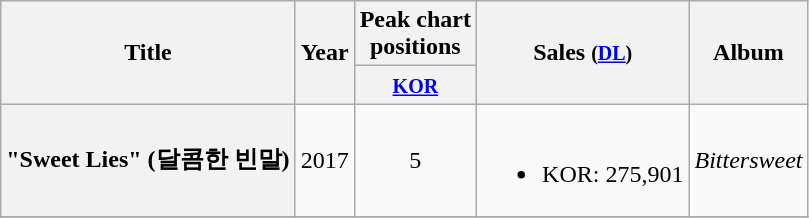<table class="wikitable plainrowheaders" style="text-align:center;">
<tr>
<th scope="col" rowspan="2">Title</th>
<th scope="col" rowspan="2">Year</th>
<th scope="col" colspan="1">Peak chart <br> positions</th>
<th scope="col" rowspan="2">Sales <small>(<a href='#'>DL</a>)</small></th>
<th scope="col" rowspan="2">Album</th>
</tr>
<tr>
<th><small><a href='#'>KOR</a></small><br></th>
</tr>
<tr>
<th scope="row">"Sweet Lies" (달콤한 빈말)<br></th>
<td>2017</td>
<td>5</td>
<td><br><ul><li>KOR: 275,901</li></ul></td>
<td><em>Bittersweet</em></td>
</tr>
<tr>
</tr>
</table>
